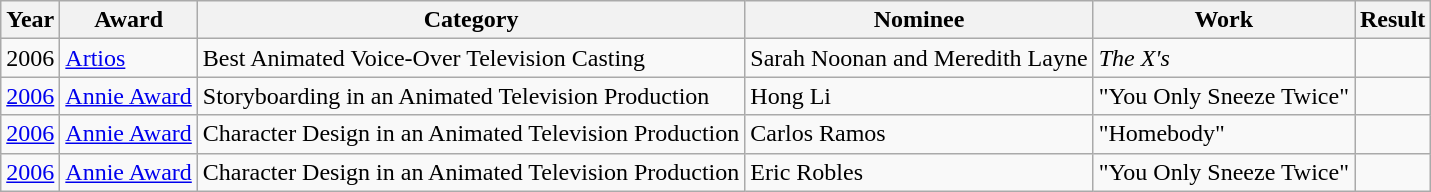<table class="wikitable sortable">
<tr>
<th>Year</th>
<th>Award</th>
<th>Category</th>
<th>Nominee</th>
<th>Work</th>
<th>Result</th>
</tr>
<tr>
<td>2006 </td>
<td><a href='#'>Artios</a></td>
<td>Best Animated Voice-Over Television Casting</td>
<td>Sarah Noonan and Meredith Layne</td>
<td><em>The X's</em></td>
<td></td>
</tr>
<tr>
<td><a href='#'>2006</a></td>
<td><a href='#'>Annie Award</a></td>
<td>Storyboarding in an Animated Television Production</td>
<td>Hong Li</td>
<td>"You Only Sneeze Twice"</td>
<td></td>
</tr>
<tr>
<td><a href='#'>2006</a></td>
<td><a href='#'>Annie Award</a></td>
<td>Character Design in an Animated Television Production</td>
<td>Carlos Ramos</td>
<td>"Homebody"</td>
<td></td>
</tr>
<tr>
<td><a href='#'>2006</a></td>
<td><a href='#'>Annie Award</a></td>
<td>Character Design in an Animated Television Production</td>
<td>Eric Robles</td>
<td>"You Only Sneeze Twice"</td>
<td></td>
</tr>
</table>
